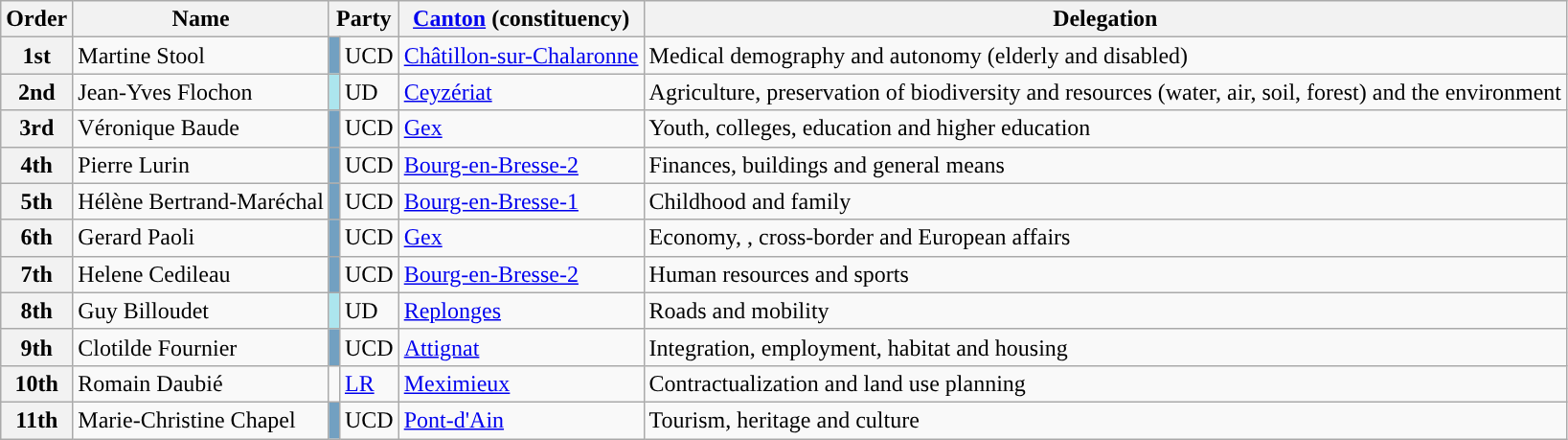<table class="wikitable sortable">
<tr>
<th>Order</th>
<th>Name</th>
<th colspan="2">Party</th>
<th><a href='#'>Canton</a> (constituency)</th>
<th>Delegation</th>
</tr>
<tr>
<th>1st</th>
<td>Martine Stool</td>
<td style="color:inherit;background:#72A0C1"></td>
<td>UCD</td>
<td><a href='#'>Châtillon-sur-Chalaronne</a></td>
<td>Medical demography and autonomy (elderly and disabled)</td>
</tr>
<tr>
<th>2nd</th>
<td>Jean-Yves Flochon</td>
<td style="color:inherit;background:#ACE5EE"></td>
<td>UD</td>
<td><a href='#'>Ceyzériat</a></td>
<td>Agriculture, preservation of biodiversity and resources (water, air, soil, forest) and the environment</td>
</tr>
<tr>
<th>3rd</th>
<td>Véronique Baude</td>
<td style="color:inherit;background:#72A0C1"></td>
<td>UCD</td>
<td><a href='#'>Gex</a></td>
<td>Youth, colleges, education and higher education</td>
</tr>
<tr>
<th>4th</th>
<td>Pierre Lurin</td>
<td style="color:inherit;background:#72A0C1"></td>
<td>UCD</td>
<td><a href='#'>Bourg-en-Bresse-2</a></td>
<td>Finances, buildings and general means</td>
</tr>
<tr>
<th>5th</th>
<td>Hélène Bertrand-Maréchal</td>
<td style="color:inherit;background:#72A0C1"></td>
<td>UCD</td>
<td><a href='#'>Bourg-en-Bresse-1</a></td>
<td>Childhood and family</td>
</tr>
<tr>
<th>6th</th>
<td>Gerard Paoli</td>
<td style="color:inherit;background:#72A0C1"></td>
<td>UCD</td>
<td><a href='#'>Gex</a></td>
<td>Economy, , cross-border and European affairs</td>
</tr>
<tr>
<th>7th</th>
<td>Helene Cedileau</td>
<td style="color:inherit;background:#72A0C1"></td>
<td>UCD</td>
<td><a href='#'>Bourg-en-Bresse-2</a></td>
<td>Human resources and sports</td>
</tr>
<tr>
<th>8th</th>
<td>Guy Billoudet</td>
<td style="color:inherit;background:#ACE5EE"></td>
<td>UD</td>
<td><a href='#'>Replonges</a></td>
<td>Roads and mobility</td>
</tr>
<tr>
<th>9th</th>
<td>Clotilde Fournier</td>
<td style="color:inherit;background:#72A0C1"></td>
<td>UCD</td>
<td><a href='#'>Attignat</a></td>
<td>Integration, employment, habitat and housing</td>
</tr>
<tr>
<th>10th</th>
<td>Romain Daubié</td>
<td style="color:inherit;background:"></td>
<td><a href='#'>LR</a></td>
<td><a href='#'>Meximieux</a></td>
<td>Contractualization and land use planning</td>
</tr>
<tr>
<th>11th</th>
<td>Marie-Christine Chapel</td>
<td style="color:inherit;background:#72A0C1"></td>
<td>UCD</td>
<td><a href='#'>Pont-d'Ain</a></td>
<td>Tourism, heritage and culture</td>
</tr>
</table>
